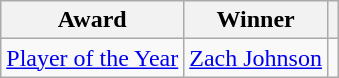<table class="wikitable">
<tr>
<th>Award</th>
<th>Winner</th>
<th></th>
</tr>
<tr>
<td><a href='#'>Player of the Year</a></td>
<td> <a href='#'>Zach Johnson</a></td>
<td></td>
</tr>
</table>
